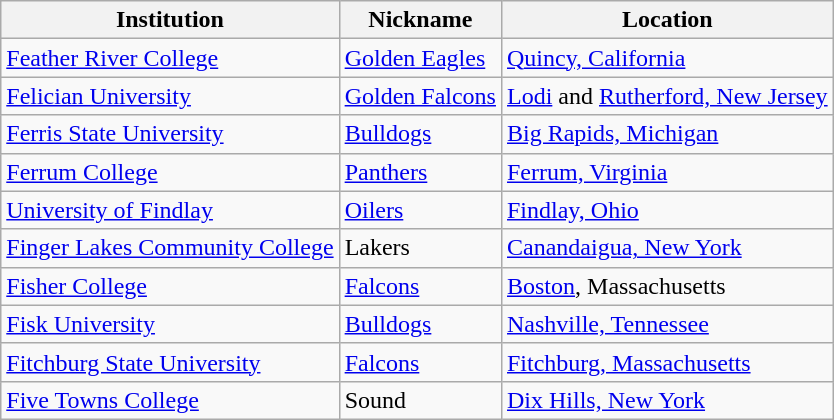<table class="wikitable">
<tr>
<th>Institution</th>
<th>Nickname</th>
<th>Location</th>
</tr>
<tr>
<td><a href='#'>Feather River College</a></td>
<td><a href='#'>Golden Eagles</a></td>
<td><a href='#'>Quincy, California</a></td>
</tr>
<tr>
<td><a href='#'>Felician University</a></td>
<td><a href='#'>Golden Falcons</a></td>
<td><a href='#'>Lodi</a> and <a href='#'>Rutherford, New Jersey</a></td>
</tr>
<tr>
<td><a href='#'>Ferris State University</a></td>
<td><a href='#'>Bulldogs</a></td>
<td><a href='#'>Big Rapids, Michigan</a></td>
</tr>
<tr>
<td><a href='#'>Ferrum College</a></td>
<td><a href='#'>Panthers</a></td>
<td><a href='#'>Ferrum, Virginia</a></td>
</tr>
<tr>
<td><a href='#'>University of Findlay</a></td>
<td><a href='#'>Oilers</a></td>
<td><a href='#'>Findlay, Ohio</a></td>
</tr>
<tr>
<td><a href='#'>Finger Lakes Community College</a></td>
<td>Lakers</td>
<td><a href='#'>Canandaigua, New York</a></td>
</tr>
<tr>
<td><a href='#'>Fisher College</a></td>
<td><a href='#'>Falcons</a></td>
<td><a href='#'>Boston</a>, Massachusetts</td>
</tr>
<tr>
<td><a href='#'>Fisk University</a></td>
<td><a href='#'>Bulldogs</a></td>
<td><a href='#'>Nashville, Tennessee</a></td>
</tr>
<tr>
<td><a href='#'>Fitchburg State University</a></td>
<td><a href='#'>Falcons</a></td>
<td><a href='#'>Fitchburg, Massachusetts</a></td>
</tr>
<tr>
<td><a href='#'>Five Towns College</a></td>
<td>Sound</td>
<td><a href='#'>Dix Hills, New York</a></td>
</tr>
</table>
